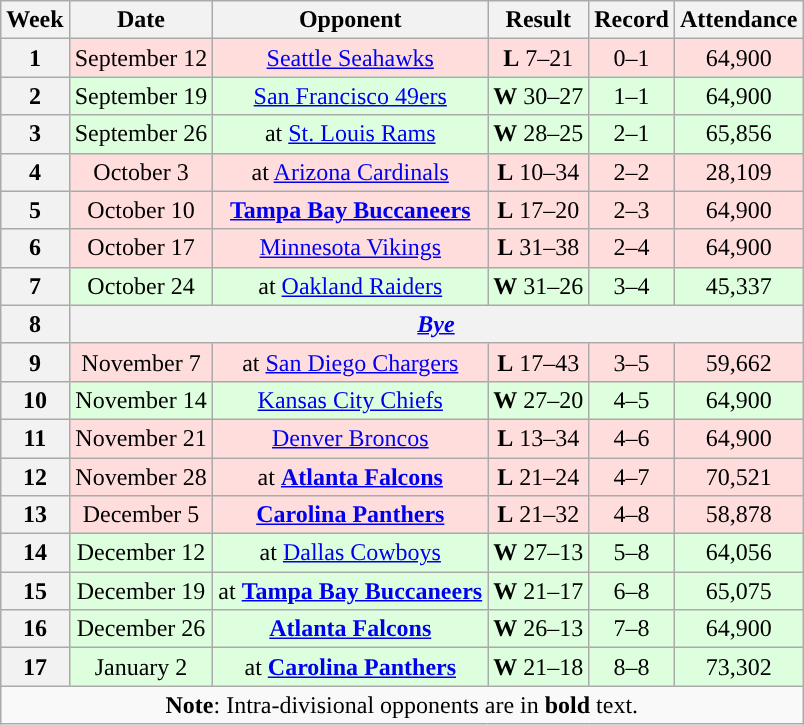<table class="wikitable" style="text-align:center">
<tr>
<th>Week</th>
<th>Date</th>
<th>Opponent</th>
<th>Result</th>
<th>Record</th>
<th>Attendance</th>
</tr>
<tr style="background:#ffdddd">
<th>1</th>
<td>September 12</td>
<td><a href='#'>Seattle Seahawks</a></td>
<td><strong>L</strong> 7–21</td>
<td>0–1</td>
<td>64,900</td>
</tr>
<tr style="background:#ddffdd">
<th>2</th>
<td>September 19</td>
<td><a href='#'>San Francisco 49ers</a></td>
<td><strong>W</strong> 30–27</td>
<td>1–1</td>
<td>64,900</td>
</tr>
<tr style="background:#ddffdd">
<th>3</th>
<td>September 26</td>
<td>at <a href='#'>St. Louis Rams</a></td>
<td><strong>W</strong> 28–25</td>
<td>2–1</td>
<td>65,856</td>
</tr>
<tr style="background:#ffdddd">
<th>4</th>
<td>October 3</td>
<td>at <a href='#'>Arizona Cardinals</a></td>
<td><strong>L</strong> 10–34</td>
<td>2–2</td>
<td>28,109</td>
</tr>
<tr style="background:#ffdddd">
<th>5</th>
<td>October 10</td>
<td><strong><a href='#'>Tampa Bay Buccaneers</a></strong></td>
<td><strong>L</strong> 17–20</td>
<td>2–3</td>
<td>64,900</td>
</tr>
<tr style="background:#ffdddd">
<th>6</th>
<td>October 17</td>
<td><a href='#'>Minnesota Vikings</a></td>
<td><strong>L</strong> 31–38</td>
<td>2–4</td>
<td>64,900</td>
</tr>
<tr style="background:#ddffdd">
<th>7</th>
<td>October 24</td>
<td>at <a href='#'>Oakland Raiders</a></td>
<td><strong>W</strong> 31–26</td>
<td>3–4</td>
<td>45,337</td>
</tr>
<tr>
<th>8</th>
<th colspan="5"><em><a href='#'>Bye</a></em></th>
</tr>
<tr style="background:#ffdddd">
<th>9</th>
<td>November 7</td>
<td>at <a href='#'>San Diego Chargers</a></td>
<td><strong>L</strong> 17–43</td>
<td>3–5</td>
<td>59,662</td>
</tr>
<tr style="background:#ddffdd">
<th>10</th>
<td>November 14</td>
<td><a href='#'>Kansas City Chiefs</a></td>
<td><strong>W</strong> 27–20</td>
<td>4–5</td>
<td>64,900</td>
</tr>
<tr style="background:#ffdddd">
<th>11</th>
<td>November 21</td>
<td><a href='#'>Denver Broncos</a></td>
<td><strong>L</strong> 13–34</td>
<td>4–6</td>
<td>64,900</td>
</tr>
<tr style="background:#ffdddd">
<th>12</th>
<td>November 28</td>
<td>at <strong><a href='#'>Atlanta Falcons</a></strong></td>
<td><strong>L</strong> 21–24</td>
<td>4–7</td>
<td>70,521</td>
</tr>
<tr style="background:#ffdddd">
<th>13</th>
<td>December 5</td>
<td><strong><a href='#'>Carolina Panthers</a></strong></td>
<td><strong>L</strong> 21–32</td>
<td>4–8</td>
<td>58,878</td>
</tr>
<tr style="background:#ddffdd">
<th>14</th>
<td>December 12</td>
<td>at <a href='#'>Dallas Cowboys</a></td>
<td><strong>W</strong> 27–13</td>
<td>5–8</td>
<td>64,056</td>
</tr>
<tr style="background:#ddffdd">
<th>15</th>
<td>December 19</td>
<td>at <strong><a href='#'>Tampa Bay Buccaneers</a></strong></td>
<td><strong>W</strong> 21–17</td>
<td>6–8</td>
<td>65,075</td>
</tr>
<tr style="background:#ddffdd">
<th>16</th>
<td>December 26</td>
<td><strong><a href='#'>Atlanta Falcons</a></strong></td>
<td><strong>W</strong> 26–13</td>
<td>7–8</td>
<td>64,900</td>
</tr>
<tr style="background:#ddffdd">
<th>17</th>
<td>January 2</td>
<td>at <strong><a href='#'>Carolina Panthers</a></strong></td>
<td><strong>W</strong> 21–18</td>
<td>8–8</td>
<td>73,302</td>
</tr>
<tr>
<td colspan="6"><strong>Note</strong>: Intra-divisional opponents are in <strong>bold</strong> text.</td>
</tr>
</table>
